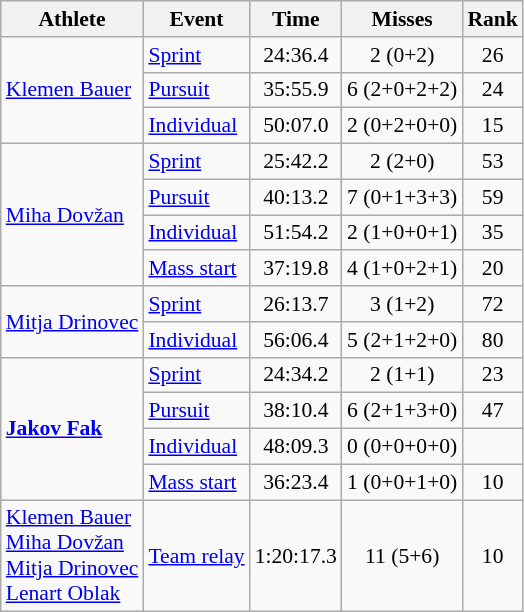<table class="wikitable" style="font-size:90%">
<tr>
<th>Athlete</th>
<th>Event</th>
<th>Time</th>
<th>Misses</th>
<th>Rank</th>
</tr>
<tr align=center>
<td style="text-align:left;" rowspan="3"><a href='#'>Klemen Bauer</a></td>
<td align=left><a href='#'>Sprint</a></td>
<td>24:36.4</td>
<td>2 (0+2)</td>
<td>26</td>
</tr>
<tr align=center>
<td align=left><a href='#'>Pursuit</a></td>
<td>35:55.9</td>
<td>6 (2+0+2+2)</td>
<td>24</td>
</tr>
<tr align=center>
<td align=left><a href='#'>Individual</a></td>
<td>50:07.0</td>
<td>2 (0+2+0+0)</td>
<td>15</td>
</tr>
<tr align=center>
<td style="text-align:left;" rowspan="4"><a href='#'>Miha Dovžan</a></td>
<td align=left><a href='#'>Sprint</a></td>
<td>25:42.2</td>
<td>2 (2+0)</td>
<td>53</td>
</tr>
<tr align=center>
<td align=left><a href='#'>Pursuit</a></td>
<td>40:13.2</td>
<td>7 (0+1+3+3)</td>
<td>59</td>
</tr>
<tr align=center>
<td align=left><a href='#'>Individual</a></td>
<td>51:54.2</td>
<td>2 (1+0+0+1)</td>
<td>35</td>
</tr>
<tr align=center>
<td align=left><a href='#'>Mass start</a></td>
<td>37:19.8</td>
<td>4 (1+0+2+1)</td>
<td>20</td>
</tr>
<tr align=center>
<td style="text-align:left;" rowspan=2><a href='#'>Mitja Drinovec</a></td>
<td align=left><a href='#'>Sprint</a></td>
<td>26:13.7</td>
<td>3 (1+2)</td>
<td>72</td>
</tr>
<tr align=center>
<td align=left><a href='#'>Individual</a></td>
<td>56:06.4</td>
<td>5 (2+1+2+0)</td>
<td>80</td>
</tr>
<tr align=center>
<td style="text-align:left;" rowspan="4"><strong><a href='#'>Jakov Fak</a></strong></td>
<td align=left><a href='#'>Sprint</a></td>
<td>24:34.2</td>
<td>2 (1+1)</td>
<td>23</td>
</tr>
<tr align=center>
<td align=left><a href='#'>Pursuit</a></td>
<td>38:10.4</td>
<td>6 (2+1+3+0)</td>
<td>47</td>
</tr>
<tr align=center>
<td align=left><a href='#'>Individual</a></td>
<td>48:09.3</td>
<td>0 (0+0+0+0)</td>
<td></td>
</tr>
<tr align=center>
<td align=left><a href='#'>Mass start</a></td>
<td>36:23.4</td>
<td>1 (0+0+1+0)</td>
<td>10</td>
</tr>
<tr align=center>
<td align=left><a href='#'>Klemen Bauer</a><br><a href='#'>Miha Dovžan</a><br><a href='#'>Mitja Drinovec</a><br><a href='#'>Lenart Oblak</a></td>
<td align=left><a href='#'>Team relay</a></td>
<td>1:20:17.3</td>
<td>11 (5+6)</td>
<td>10</td>
</tr>
</table>
